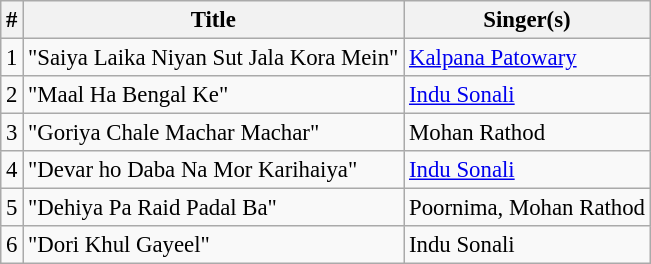<table class="wikitable" style="font-size:95%;">
<tr>
<th>#</th>
<th>Title</th>
<th>Singer(s)</th>
</tr>
<tr>
<td>1</td>
<td>"Saiya Laika Niyan Sut Jala Kora Mein"</td>
<td><a href='#'>Kalpana Patowary</a></td>
</tr>
<tr>
<td>2</td>
<td>"Maal Ha Bengal Ke"</td>
<td><a href='#'>Indu Sonali</a></td>
</tr>
<tr>
<td>3</td>
<td>"Goriya Chale Machar Machar"</td>
<td>Mohan Rathod</td>
</tr>
<tr>
<td>4</td>
<td>"Devar ho Daba Na Mor Karihaiya"</td>
<td><a href='#'>Indu Sonali</a></td>
</tr>
<tr>
<td>5</td>
<td>"Dehiya Pa Raid Padal Ba"</td>
<td>Poornima, Mohan Rathod</td>
</tr>
<tr>
<td>6</td>
<td>"Dori Khul Gayeel"</td>
<td>Indu Sonali</td>
</tr>
</table>
